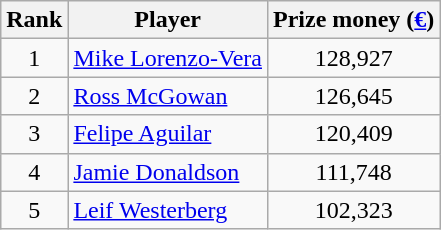<table class="wikitable">
<tr>
<th>Rank</th>
<th>Player</th>
<th>Prize money (<a href='#'>€</a>)</th>
</tr>
<tr>
<td align=center>1</td>
<td> <a href='#'>Mike Lorenzo-Vera</a></td>
<td align=center>128,927</td>
</tr>
<tr>
<td align=center>2</td>
<td> <a href='#'>Ross McGowan</a></td>
<td align=center>126,645</td>
</tr>
<tr>
<td align=center>3</td>
<td> <a href='#'>Felipe Aguilar</a></td>
<td align=center>120,409</td>
</tr>
<tr>
<td align=center>4</td>
<td> <a href='#'>Jamie Donaldson</a></td>
<td align=center>111,748</td>
</tr>
<tr>
<td align=center>5</td>
<td> <a href='#'>Leif Westerberg</a></td>
<td align=center>102,323</td>
</tr>
</table>
